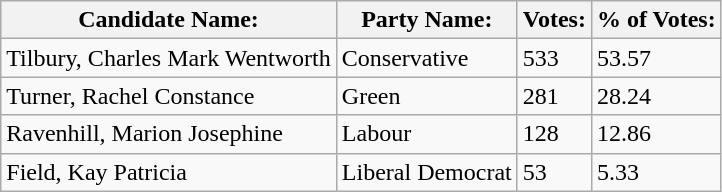<table class="wikitable">
<tr>
<th>Candidate Name:</th>
<th>Party Name:</th>
<th>Votes:</th>
<th>% of Votes:</th>
</tr>
<tr>
<td>Tilbury, Charles Mark Wentworth</td>
<td>Conservative</td>
<td>533</td>
<td>53.57</td>
</tr>
<tr>
<td>Turner, Rachel Constance</td>
<td>Green</td>
<td>281</td>
<td>28.24</td>
</tr>
<tr>
<td>Ravenhill, Marion Josephine</td>
<td>Labour</td>
<td>128</td>
<td>12.86</td>
</tr>
<tr>
<td>Field, Kay Patricia</td>
<td>Liberal Democrat</td>
<td>53</td>
<td>5.33</td>
</tr>
</table>
